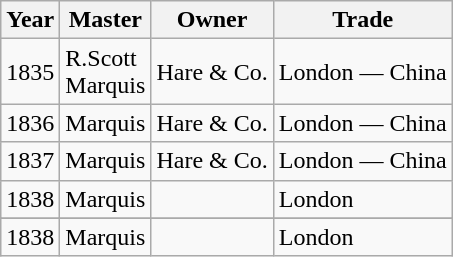<table class="sortable wikitable">
<tr>
<th>Year</th>
<th>Master</th>
<th>Owner</th>
<th>Trade</th>
</tr>
<tr>
<td>1835</td>
<td>R.Scott<br>Marquis</td>
<td>Hare & Co.</td>
<td>London — China</td>
</tr>
<tr>
<td>1836</td>
<td>Marquis</td>
<td>Hare & Co.</td>
<td>London — China</td>
</tr>
<tr>
<td>1837</td>
<td>Marquis</td>
<td>Hare & Co.</td>
<td>London — China</td>
</tr>
<tr>
<td>1838</td>
<td>Marquis</td>
<td></td>
<td>London</td>
</tr>
<tr>
</tr>
<tr>
<td>1838</td>
<td>Marquis</td>
<td></td>
<td>London</td>
</tr>
</table>
